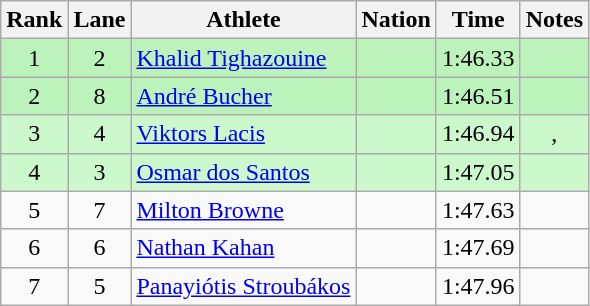<table class="wikitable sortable" style="text-align:center">
<tr>
<th>Rank</th>
<th>Lane</th>
<th>Athlete</th>
<th>Nation</th>
<th>Time</th>
<th>Notes</th>
</tr>
<tr bgcolor = "bbf3bb">
<td>1</td>
<td>2</td>
<td align="left"><a href='#'>Khalid Tighazouine</a></td>
<td align="left"></td>
<td>1:46.33</td>
<td></td>
</tr>
<tr bgcolor = "bbf3bb">
<td>2</td>
<td>8</td>
<td align="left"><a href='#'>André Bucher</a></td>
<td align="left"></td>
<td>1:46.51</td>
<td></td>
</tr>
<tr bgcolor=ccf9cc>
<td>3</td>
<td>4</td>
<td align="left"><a href='#'>Viktors Lacis</a></td>
<td align="left"></td>
<td>1:46.94</td>
<td>, </td>
</tr>
<tr bgcolor=ccf9cc>
<td>4</td>
<td>3</td>
<td align="left"><a href='#'>Osmar dos Santos</a></td>
<td align="left"></td>
<td>1:47.05</td>
<td></td>
</tr>
<tr>
<td>5</td>
<td>7</td>
<td align="left"><a href='#'>Milton Browne</a></td>
<td align="left"></td>
<td>1:47.63</td>
<td></td>
</tr>
<tr>
<td>6</td>
<td>6</td>
<td align="left"><a href='#'>Nathan Kahan</a></td>
<td align="left"></td>
<td>1:47.69</td>
<td></td>
</tr>
<tr>
<td>7</td>
<td>5</td>
<td align="left"><a href='#'>Panayiótis Stroubákos</a></td>
<td align="left"></td>
<td>1:47.96</td>
<td></td>
</tr>
</table>
